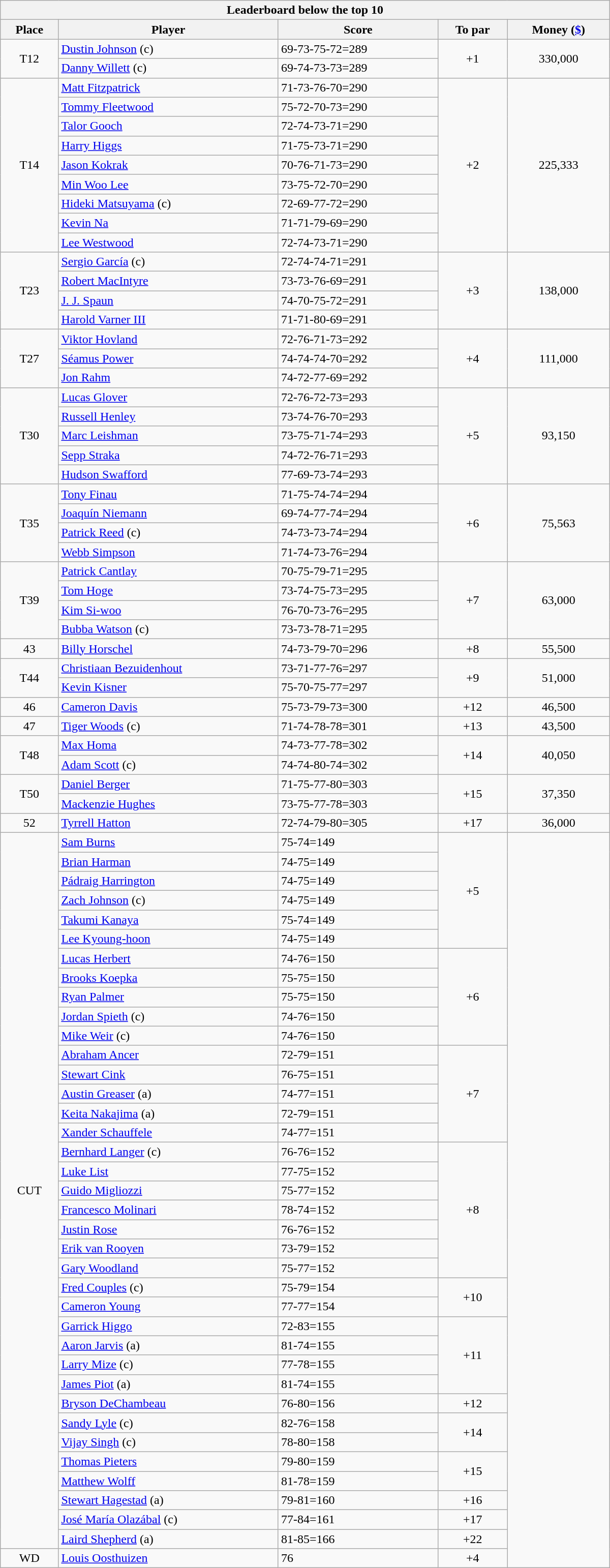<table class="collapsible collapsed wikitable" style="width:50em;margin-top:-1px;">
<tr>
<th scope="col" colspan="5">Leaderboard below the top 10</th>
</tr>
<tr>
<th>Place</th>
<th>Player</th>
<th>Score</th>
<th>To par</th>
<th>Money (<a href='#'>$</a>)</th>
</tr>
<tr>
<td rowspan=2 align=center>T12</td>
<td> <a href='#'>Dustin Johnson</a> (c)</td>
<td>69-73-75-72=289</td>
<td rowspan=2 align=center>+1</td>
<td rowspan=2 align=center>330,000</td>
</tr>
<tr>
<td> <a href='#'>Danny Willett</a> (c)</td>
<td>69-74-73-73=289</td>
</tr>
<tr>
<td rowspan=9 align=center>T14</td>
<td> <a href='#'>Matt Fitzpatrick</a></td>
<td>71-73-76-70=290</td>
<td rowspan=9 align=center>+2</td>
<td rowspan=9 align=center>225,333</td>
</tr>
<tr>
<td> <a href='#'>Tommy Fleetwood</a></td>
<td>75-72-70-73=290</td>
</tr>
<tr>
<td> <a href='#'>Talor Gooch</a></td>
<td>72-74-73-71=290</td>
</tr>
<tr>
<td> <a href='#'>Harry Higgs</a></td>
<td>71-75-73-71=290</td>
</tr>
<tr>
<td> <a href='#'>Jason Kokrak</a></td>
<td>70-76-71-73=290</td>
</tr>
<tr>
<td> <a href='#'>Min Woo Lee</a></td>
<td>73-75-72-70=290</td>
</tr>
<tr>
<td> <a href='#'>Hideki Matsuyama</a> (c)</td>
<td>72-69-77-72=290</td>
</tr>
<tr>
<td> <a href='#'>Kevin Na</a></td>
<td>71-71-79-69=290</td>
</tr>
<tr>
<td> <a href='#'>Lee Westwood</a></td>
<td>72-74-73-71=290</td>
</tr>
<tr>
<td rowspan=4 align=center>T23</td>
<td> <a href='#'>Sergio García</a> (c)</td>
<td>72-74-74-71=291</td>
<td rowspan=4 align=center>+3</td>
<td rowspan=4 align=center>138,000</td>
</tr>
<tr>
<td> <a href='#'>Robert MacIntyre</a></td>
<td>73-73-76-69=291</td>
</tr>
<tr>
<td> <a href='#'>J. J. Spaun</a></td>
<td>74-70-75-72=291</td>
</tr>
<tr>
<td> <a href='#'>Harold Varner III</a></td>
<td>71-71-80-69=291</td>
</tr>
<tr>
<td rowspan=3 align=center>T27</td>
<td> <a href='#'>Viktor Hovland</a></td>
<td>72-76-71-73=292</td>
<td rowspan=3 align=center>+4</td>
<td rowspan=3 align=center>111,000</td>
</tr>
<tr>
<td> <a href='#'>Séamus Power</a></td>
<td>74-74-74-70=292</td>
</tr>
<tr>
<td> <a href='#'>Jon Rahm</a></td>
<td>74-72-77-69=292</td>
</tr>
<tr>
<td rowspan=5 align=center>T30</td>
<td> <a href='#'>Lucas Glover</a></td>
<td>72-76-72-73=293</td>
<td rowspan=5 align=center>+5</td>
<td rowspan=5 align=center>93,150</td>
</tr>
<tr>
<td> <a href='#'>Russell Henley</a></td>
<td>73-74-76-70=293</td>
</tr>
<tr>
<td> <a href='#'>Marc Leishman</a></td>
<td>73-75-71-74=293</td>
</tr>
<tr>
<td> <a href='#'>Sepp Straka</a></td>
<td>74-72-76-71=293</td>
</tr>
<tr>
<td> <a href='#'>Hudson Swafford</a></td>
<td>77-69-73-74=293</td>
</tr>
<tr>
<td rowspan=4 align=center>T35</td>
<td> <a href='#'>Tony Finau</a></td>
<td>71-75-74-74=294</td>
<td rowspan=4 align=center>+6</td>
<td rowspan=4 align=center>75,563</td>
</tr>
<tr>
<td> <a href='#'>Joaquín Niemann</a></td>
<td>69-74-77-74=294</td>
</tr>
<tr>
<td> <a href='#'>Patrick Reed</a> (c)</td>
<td>74-73-73-74=294</td>
</tr>
<tr>
<td> <a href='#'>Webb Simpson</a></td>
<td>71-74-73-76=294</td>
</tr>
<tr>
<td rowspan=4 align=center>T39</td>
<td> <a href='#'>Patrick Cantlay</a></td>
<td>70-75-79-71=295</td>
<td rowspan=4 align=center>+7</td>
<td rowspan=4 align=center>63,000</td>
</tr>
<tr>
<td> <a href='#'>Tom Hoge</a></td>
<td>73-74-75-73=295</td>
</tr>
<tr>
<td> <a href='#'>Kim Si-woo</a></td>
<td>76-70-73-76=295</td>
</tr>
<tr>
<td> <a href='#'>Bubba Watson</a> (c)</td>
<td>73-73-78-71=295</td>
</tr>
<tr>
<td align=center>43</td>
<td> <a href='#'>Billy Horschel</a></td>
<td>74-73-79-70=296</td>
<td align=center>+8</td>
<td align=center>55,500</td>
</tr>
<tr>
<td rowspan=2 align=center>T44</td>
<td> <a href='#'>Christiaan Bezuidenhout</a></td>
<td>73-71-77-76=297</td>
<td rowspan=2 align=center>+9</td>
<td rowspan=2 align=center>51,000</td>
</tr>
<tr>
<td> <a href='#'>Kevin Kisner</a></td>
<td>75-70-75-77=297</td>
</tr>
<tr>
<td align=center>46</td>
<td> <a href='#'>Cameron Davis</a></td>
<td>75-73-79-73=300</td>
<td align=center>+12</td>
<td align=center>46,500</td>
</tr>
<tr>
<td align=center>47</td>
<td> <a href='#'>Tiger Woods</a> (c)</td>
<td>71-74-78-78=301</td>
<td align=center>+13</td>
<td align=center>43,500</td>
</tr>
<tr>
<td rowspan=2 align=center>T48</td>
<td> <a href='#'>Max Homa</a></td>
<td>74-73-77-78=302</td>
<td rowspan=2 align=center>+14</td>
<td rowspan=2 align=center>40,050</td>
</tr>
<tr>
<td> <a href='#'>Adam Scott</a> (c)</td>
<td>74-74-80-74=302</td>
</tr>
<tr>
<td rowspan=2 align=center>T50</td>
<td> <a href='#'>Daniel Berger</a></td>
<td>71-75-77-80=303</td>
<td rowspan=2 align=center>+15</td>
<td rowspan=2 align=center>37,350</td>
</tr>
<tr>
<td> <a href='#'>Mackenzie Hughes</a></td>
<td>73-75-77-78=303</td>
</tr>
<tr>
<td align=center>52</td>
<td> <a href='#'>Tyrrell Hatton</a></td>
<td>72-74-79-80=305</td>
<td align=center>+17</td>
<td align=center>36,000</td>
</tr>
<tr>
<td rowspan=37 align=center>CUT</td>
<td> <a href='#'>Sam Burns</a></td>
<td>75-74=149</td>
<td rowspan=6 align=center>+5</td>
<td rowspan=38 align=center></td>
</tr>
<tr>
<td> <a href='#'>Brian Harman</a></td>
<td>74-75=149</td>
</tr>
<tr>
<td> <a href='#'>Pádraig Harrington</a></td>
<td>74-75=149</td>
</tr>
<tr>
<td> <a href='#'>Zach Johnson</a> (c)</td>
<td>74-75=149</td>
</tr>
<tr>
<td> <a href='#'>Takumi Kanaya</a></td>
<td>75-74=149</td>
</tr>
<tr>
<td> <a href='#'>Lee Kyoung-hoon</a></td>
<td>74-75=149</td>
</tr>
<tr>
<td> <a href='#'>Lucas Herbert</a></td>
<td>74-76=150</td>
<td rowspan=5 align=center>+6</td>
</tr>
<tr>
<td> <a href='#'>Brooks Koepka</a></td>
<td>75-75=150</td>
</tr>
<tr>
<td> <a href='#'>Ryan Palmer</a></td>
<td>75-75=150</td>
</tr>
<tr>
<td> <a href='#'>Jordan Spieth</a> (c)</td>
<td>74-76=150</td>
</tr>
<tr>
<td> <a href='#'>Mike Weir</a> (c)</td>
<td>74-76=150</td>
</tr>
<tr>
<td> <a href='#'>Abraham Ancer</a></td>
<td>72-79=151</td>
<td rowspan=5 align=center>+7</td>
</tr>
<tr>
<td> <a href='#'>Stewart Cink</a></td>
<td>76-75=151</td>
</tr>
<tr>
<td> <a href='#'>Austin Greaser</a> (a)</td>
<td>74-77=151</td>
</tr>
<tr>
<td> <a href='#'>Keita Nakajima</a> (a)</td>
<td>72-79=151</td>
</tr>
<tr>
<td> <a href='#'>Xander Schauffele</a></td>
<td>74-77=151</td>
</tr>
<tr>
<td> <a href='#'>Bernhard Langer</a> (c)</td>
<td>76-76=152</td>
<td rowspan=7 align=center>+8</td>
</tr>
<tr>
<td> <a href='#'>Luke List</a></td>
<td>77-75=152</td>
</tr>
<tr>
<td> <a href='#'>Guido Migliozzi</a></td>
<td>75-77=152</td>
</tr>
<tr>
<td> <a href='#'>Francesco Molinari</a></td>
<td>78-74=152</td>
</tr>
<tr>
<td> <a href='#'>Justin Rose</a></td>
<td>76-76=152</td>
</tr>
<tr>
<td> <a href='#'>Erik van Rooyen</a></td>
<td>73-79=152</td>
</tr>
<tr>
<td> <a href='#'>Gary Woodland</a></td>
<td>75-77=152</td>
</tr>
<tr>
<td> <a href='#'>Fred Couples</a> (c)</td>
<td>75-79=154</td>
<td rowspan=2 align=center>+10</td>
</tr>
<tr>
<td> <a href='#'>Cameron Young</a></td>
<td>77-77=154</td>
</tr>
<tr>
<td> <a href='#'>Garrick Higgo</a></td>
<td>72-83=155</td>
<td rowspan=4 align=center>+11</td>
</tr>
<tr>
<td> <a href='#'>Aaron Jarvis</a> (a)</td>
<td>81-74=155</td>
</tr>
<tr>
<td> <a href='#'>Larry Mize</a> (c)</td>
<td>77-78=155</td>
</tr>
<tr>
<td> <a href='#'>James Piot</a> (a)</td>
<td>81-74=155</td>
</tr>
<tr>
<td> <a href='#'>Bryson DeChambeau</a></td>
<td>76-80=156</td>
<td align=center>+12</td>
</tr>
<tr>
<td> <a href='#'>Sandy Lyle</a> (c)</td>
<td>82-76=158</td>
<td rowspan=2 align=center>+14</td>
</tr>
<tr>
<td> <a href='#'>Vijay Singh</a> (c)</td>
<td>78-80=158</td>
</tr>
<tr>
<td> <a href='#'>Thomas Pieters</a></td>
<td>79-80=159</td>
<td rowspan=2 align=center>+15</td>
</tr>
<tr>
<td> <a href='#'>Matthew Wolff</a></td>
<td>81-78=159</td>
</tr>
<tr>
<td> <a href='#'>Stewart Hagestad</a> (a)</td>
<td>79-81=160</td>
<td align=center>+16</td>
</tr>
<tr>
<td> <a href='#'>José María Olazábal</a> (c)</td>
<td>77-84=161</td>
<td align=center>+17</td>
</tr>
<tr>
<td> <a href='#'>Laird Shepherd</a> (a)</td>
<td>81-85=166</td>
<td align=center>+22</td>
</tr>
<tr>
<td align=center>WD</td>
<td> <a href='#'>Louis Oosthuizen</a></td>
<td>76</td>
<td align=center>+4</td>
</tr>
</table>
